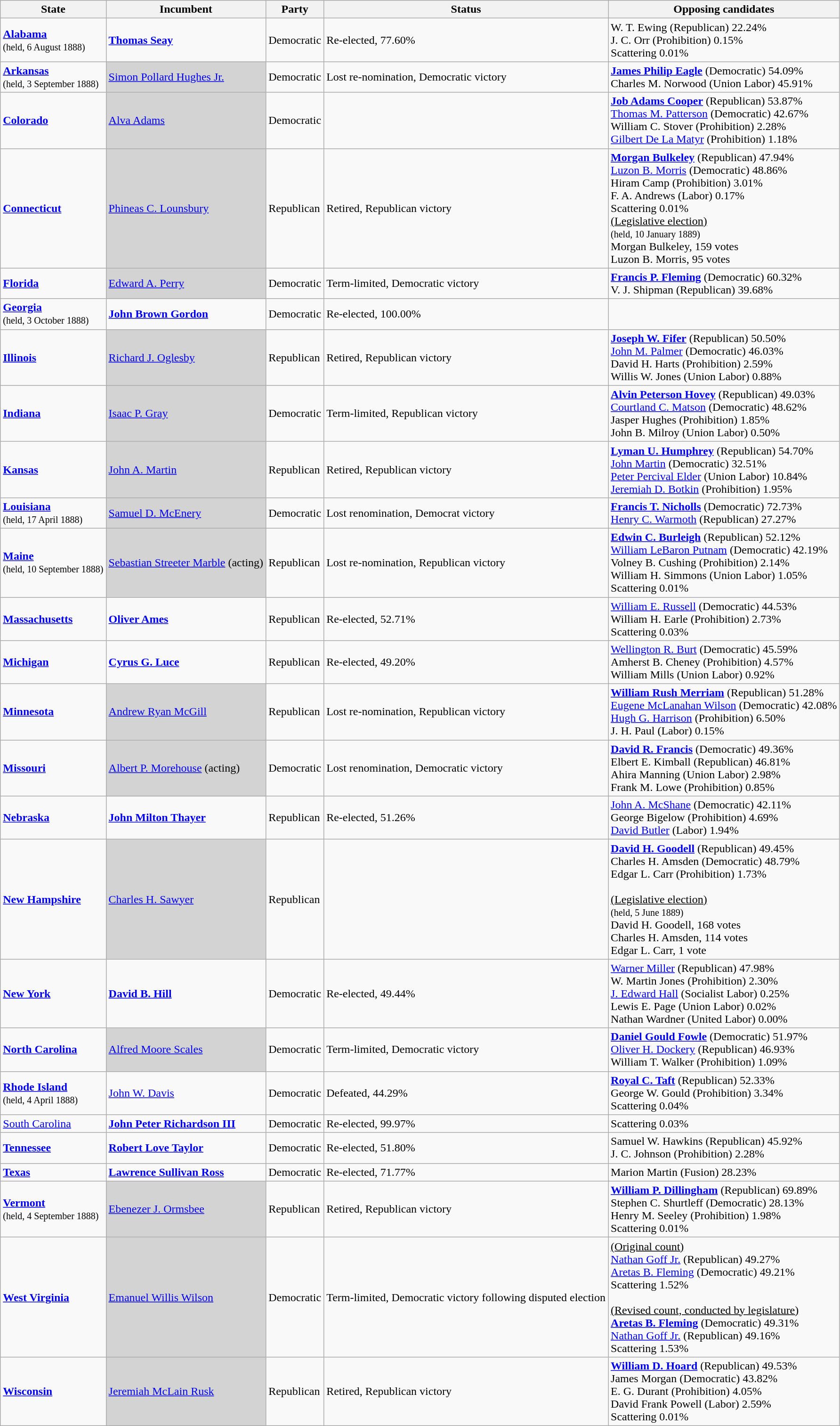<table class="wikitable">
<tr>
<th>State</th>
<th>Incumbent</th>
<th>Party</th>
<th>Status</th>
<th>Opposing candidates</th>
</tr>
<tr>
<td><strong><a href='#'>Alabama</a></strong><br><small>(held, 6 August 1888)</small></td>
<td><strong><a href='#'>Thomas Seay</a></strong></td>
<td>Democratic</td>
<td>Re-elected, 77.60%</td>
<td>W. T. Ewing (Republican) 22.24%<br>J. C. Orr (Prohibition) 0.15%<br>Scattering 0.01%<br></td>
</tr>
<tr>
<td><strong><a href='#'>Arkansas</a></strong><br><small>(held, 3 September 1888)</small></td>
<td bgcolor="lightgrey"><a href='#'>Simon Pollard Hughes Jr.</a></td>
<td>Democratic</td>
<td>Lost re-nomination, Democratic victory</td>
<td><strong><a href='#'>James Philip Eagle</a></strong> (Democratic) 54.09%<br>Charles M. Norwood (Union Labor) 45.91%<br></td>
</tr>
<tr>
<td><strong><a href='#'>Colorado</a></strong></td>
<td bgcolor="lightgrey"><a href='#'>Alva Adams</a></td>
<td>Democratic</td>
<td></td>
<td><strong><a href='#'>Job Adams Cooper</a></strong> (Republican) 53.87%<br><a href='#'>Thomas M. Patterson</a> (Democratic) 42.67%<br>William C. Stover (Prohibition) 2.28%<br><a href='#'>Gilbert De La Matyr</a> (Prohibition) 1.18%<br></td>
</tr>
<tr>
<td><strong><a href='#'>Connecticut</a></strong></td>
<td bgcolor="lightgrey"><a href='#'>Phineas C. Lounsbury</a></td>
<td>Republican</td>
<td>Retired, Republican victory</td>
<td><strong><a href='#'>Morgan Bulkeley</a></strong> (Republican) 47.94%<br><a href='#'>Luzon B. Morris</a> (Democratic) 48.86%<br>Hiram Camp (Prohibition) 3.01%<br>F. A. Andrews (Labor) 0.17%<br>Scattering 0.01%<br><u>(Legislative election)</u><br><small>(held, 10 January 1889)</small><br> Morgan Bulkeley, 159 votes<br> Luzon B. Morris, 95 votes<br></td>
</tr>
<tr>
<td><strong><a href='#'>Florida</a></strong></td>
<td bgcolor="lightgrey"><a href='#'>Edward A. Perry</a></td>
<td>Democratic</td>
<td>Term-limited, Democratic victory</td>
<td><strong><a href='#'>Francis P. Fleming</a></strong> (Democratic) 60.32%<br>V. J. Shipman (Republican) 39.68%<br></td>
</tr>
<tr>
<td><strong><a href='#'>Georgia</a></strong><br><small>(held, 3 October 1888)</small></td>
<td><strong><a href='#'>John Brown Gordon</a></strong></td>
<td>Democratic</td>
<td>Re-elected, 100.00%<br></td>
<td></td>
</tr>
<tr>
<td><strong><a href='#'>Illinois</a></strong></td>
<td bgcolor="lightgrey"><a href='#'>Richard J. Oglesby</a></td>
<td>Republican</td>
<td>Retired, Republican victory</td>
<td><strong><a href='#'>Joseph W. Fifer</a></strong> (Republican) 50.50%<br><a href='#'>John M. Palmer</a> (Democratic) 46.03%<br>David H. Harts (Prohibition) 2.59%<br>Willis W. Jones (Union Labor) 0.88%<br></td>
</tr>
<tr>
<td><strong><a href='#'>Indiana</a></strong></td>
<td bgcolor="lightgrey"><a href='#'>Isaac P. Gray</a></td>
<td>Democratic</td>
<td>Term-limited, Republican victory</td>
<td><strong><a href='#'>Alvin Peterson Hovey</a></strong> (Republican) 49.03%<br><a href='#'>Courtland C. Matson</a> (Democratic) 48.62%<br>Jasper Hughes (Prohibition) 1.85%<br>John B. Milroy (Union Labor) 0.50%<br></td>
</tr>
<tr>
<td><strong><a href='#'>Kansas</a></strong></td>
<td bgcolor="lightgrey"><a href='#'>John A. Martin</a></td>
<td>Republican</td>
<td>Retired, Republican victory</td>
<td><strong><a href='#'>Lyman U. Humphrey</a></strong> (Republican) 54.70%<br><a href='#'>John Martin</a> (Democratic) 32.51%<br><a href='#'>Peter Percival Elder</a> (Union Labor) 10.84%<br><a href='#'>Jeremiah D. Botkin</a> (Prohibition) 1.95%<br></td>
</tr>
<tr>
<td><strong><a href='#'>Louisiana</a></strong><br><small>(held, 17 April 1888)</small></td>
<td bgcolor="lightgrey"><a href='#'>Samuel D. McEnery</a></td>
<td>Democratic</td>
<td>Lost renomination, Democrat victory</td>
<td><strong><a href='#'>Francis T. Nicholls</a></strong> (Democratic) 72.73%<br><a href='#'>Henry C. Warmoth</a> (Republican) 27.27%<br></td>
</tr>
<tr>
<td><strong><a href='#'>Maine</a></strong><br><small>(held, 10 September 1888)</small></td>
<td bgcolor="lightgrey"><a href='#'>Sebastian Streeter Marble</a> (acting)</td>
<td>Republican</td>
<td>Lost re-nomination, Republican victory</td>
<td><strong><a href='#'>Edwin C. Burleigh</a></strong> (Republican) 52.12%<br><a href='#'>William LeBaron Putnam</a> (Democratic) 42.19%<br>Volney B. Cushing (Prohibition) 2.14%<br>William H. Simmons (Union Labor) 1.05%<br>Scattering 0.01%<br></td>
</tr>
<tr>
<td><strong><a href='#'>Massachusetts</a></strong></td>
<td><strong><a href='#'>Oliver Ames</a></strong></td>
<td>Republican</td>
<td>Re-elected, 52.71%</td>
<td><a href='#'>William E. Russell</a> (Democratic) 44.53%<br>William H. Earle (Prohibition) 2.73%<br>Scattering 0.03%<br></td>
</tr>
<tr>
<td><strong><a href='#'>Michigan</a></strong></td>
<td><strong><a href='#'>Cyrus G. Luce</a></strong></td>
<td>Republican</td>
<td>Re-elected, 49.20%</td>
<td><a href='#'>Wellington R. Burt</a> (Democratic) 45.59%<br>Amherst B. Cheney (Prohibition) 4.57%<br>William Mills (Union Labor) 0.92%<br></td>
</tr>
<tr>
<td><strong><a href='#'>Minnesota</a></strong></td>
<td bgcolor="lightgrey"><a href='#'>Andrew Ryan McGill</a></td>
<td>Republican</td>
<td>Lost re-nomination, Republican victory</td>
<td><strong><a href='#'>William Rush Merriam</a></strong> (Republican) 51.28%<br><a href='#'>Eugene McLanahan Wilson</a> (Democratic) 42.08%<br><a href='#'>Hugh G. Harrison</a> (Prohibition) 6.50%<br>J. H. Paul (Labor) 0.15%<br></td>
</tr>
<tr>
<td><strong><a href='#'>Missouri</a></strong></td>
<td bgcolor="lightgrey"><a href='#'>Albert P. Morehouse</a> (acting)</td>
<td>Democratic</td>
<td>Lost renomination, Democratic victory</td>
<td><strong><a href='#'>David R. Francis</a></strong> (Democratic) 49.36%<br>Elbert E. Kimball (Republican) 46.81%<br>Ahira Manning (Union Labor) 2.98%<br>Frank M. Lowe (Prohibition) 0.85%<br></td>
</tr>
<tr>
<td><strong><a href='#'>Nebraska</a></strong></td>
<td><strong><a href='#'>John Milton Thayer</a></strong></td>
<td>Republican</td>
<td>Re-elected, 51.26%</td>
<td><a href='#'>John A. McShane</a> (Democratic) 42.11%<br>George Bigelow (Prohibition) 4.69%<br> <a href='#'>David Butler</a> (Labor) 1.94%<br></td>
</tr>
<tr>
<td><strong><a href='#'>New Hampshire</a></strong></td>
<td bgcolor="lightgrey"><a href='#'>Charles H. Sawyer</a></td>
<td>Republican</td>
<td></td>
<td><strong><a href='#'>David H. Goodell</a></strong> (Republican) 49.45%<br>Charles H. Amsden (Democratic) 48.79%<br>Edgar L. Carr (Prohibition) 1.73%<br><br><u>(Legislative election)</u><br><small>(held, 5 June 1889)</small><br>David H. Goodell, 168 votes<br>Charles H. Amsden, 114 votes<br>Edgar L. Carr, 1 vote<br></td>
</tr>
<tr>
<td><strong><a href='#'>New York</a></strong></td>
<td><strong><a href='#'>David B. Hill</a></strong></td>
<td>Democratic</td>
<td>Re-elected, 49.44%</td>
<td><a href='#'>Warner Miller</a> (Republican) 47.98%<br>W. Martin Jones (Prohibition) 2.30%<br><a href='#'>J. Edward Hall</a> (Socialist Labor) 0.25%<br>Lewis E. Page (Union Labor) 0.02%<br>Nathan Wardner (United Labor) 0.00%<br></td>
</tr>
<tr>
<td><strong><a href='#'>North Carolina</a></strong></td>
<td bgcolor="lightgrey"><a href='#'>Alfred Moore Scales</a></td>
<td>Democratic</td>
<td>Term-limited, Democratic victory</td>
<td><strong><a href='#'>Daniel Gould Fowle</a></strong> (Democratic) 51.97%<br><a href='#'>Oliver H. Dockery</a> (Republican) 46.93%<br>William T. Walker (Prohibition) 1.09%<br></td>
</tr>
<tr>
<td><strong><a href='#'>Rhode Island</a></strong><br><small>(held, 4 April 1888)</small></td>
<td><a href='#'>John W. Davis</a></td>
<td>Democratic</td>
<td>Defeated, 44.29%</td>
<td><strong><a href='#'>Royal C. Taft</a></strong> (Republican) 52.33%<br>George W. Gould (Prohibition) 3.34%<br>Scattering 0.04%<br></td>
</tr>
<tr>
<td><a href='#'>South Carolina</a></td>
<td><strong><a href='#'>John Peter Richardson III</a></strong></td>
<td>Democratic</td>
<td>Re-elected, 99.97%</td>
<td>Scattering 0.03%<br></td>
</tr>
<tr>
<td><strong><a href='#'>Tennessee</a></strong></td>
<td><strong><a href='#'>Robert Love Taylor</a></strong></td>
<td>Democratic</td>
<td>Re-elected, 51.80%</td>
<td>Samuel W. Hawkins (Republican) 45.92%<br>J. C. Johnson (Prohibition) 2.28%<br></td>
</tr>
<tr>
<td><strong><a href='#'>Texas</a></strong></td>
<td><strong><a href='#'>Lawrence Sullivan Ross</a></strong></td>
<td>Democratic</td>
<td>Re-elected, 71.77%</td>
<td>Marion Martin (Fusion) 28.23%<br></td>
</tr>
<tr>
<td><strong><a href='#'>Vermont</a></strong><br><small>(held, 4 September 1888)</small></td>
<td bgcolor="lightgrey"><a href='#'>Ebenezer J. Ormsbee</a></td>
<td>Republican</td>
<td>Retired, Republican victory</td>
<td><strong><a href='#'>William P. Dillingham</a></strong> (Republican) 69.89%<br>Stephen C. Shurtleff (Democratic) 28.13%<br>Henry M. Seeley (Prohibition) 1.98%<br>Scattering 0.01%<br></td>
</tr>
<tr>
<td><strong><a href='#'>West Virginia</a></strong></td>
<td bgcolor="lightgrey"><a href='#'>Emanuel Willis Wilson</a></td>
<td>Democratic</td>
<td>Term-limited, Democratic victory following disputed election</td>
<td><u>(Original count)</u><br><a href='#'>Nathan Goff Jr.</a> (Republican) 49.27%<br><a href='#'>Aretas B. Fleming</a> (Democratic) 49.21%<br>Scattering 1.52%<br><br><u>(Revised count, conducted by legislature)</u><br><strong><a href='#'>Aretas B. Fleming</a></strong> (Democratic) 49.31%<br><a href='#'>Nathan Goff Jr.</a> (Republican) 49.16%<br>Scattering 1.53%<br></td>
</tr>
<tr>
<td><strong><a href='#'>Wisconsin</a></strong></td>
<td bgcolor="lightgrey"><a href='#'>Jeremiah McLain Rusk</a></td>
<td>Republican</td>
<td>Retired, Republican victory</td>
<td><strong><a href='#'>William D. Hoard</a></strong> (Republican) 49.53%<br>James Morgan (Democratic) 43.82%<br>E. G. Durant (Prohibition) 4.05%<br>David Frank Powell (Labor) 2.59%<br>Scattering 0.01%<br></td>
</tr>
</table>
